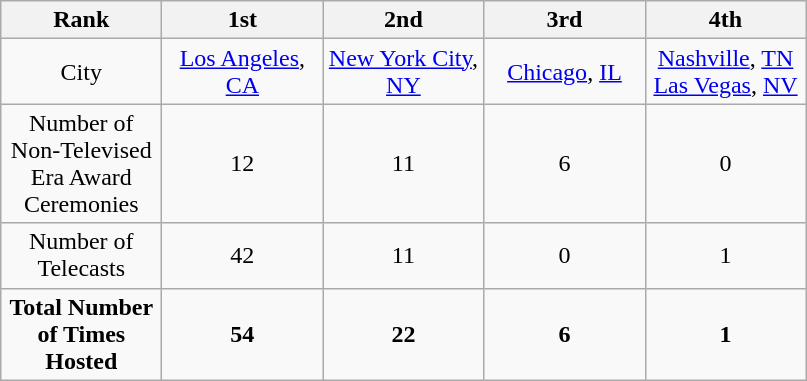<table class="wikitable" border="1">
<tr>
<th width="100">Rank</th>
<th width="100">1st</th>
<th width="100">2nd</th>
<th width="100">3rd</th>
<th width="100">4th</th>
</tr>
<tr align=center>
<td>City</td>
<td><a href='#'>Los Angeles</a>, <a href='#'>CA</a></td>
<td><a href='#'>New York City</a>, <a href='#'>NY</a></td>
<td><a href='#'>Chicago</a>, <a href='#'>IL</a></td>
<td><a href='#'>Nashville</a>, <a href='#'>TN</a><br><a href='#'>Las Vegas</a>, <a href='#'>NV</a></td>
</tr>
<tr align=center>
<td>Number of Non-Televised Era Award Ceremonies</td>
<td>12</td>
<td>11</td>
<td>6</td>
<td>0</td>
</tr>
<tr align=center>
<td>Number of Telecasts</td>
<td>42</td>
<td>11</td>
<td>0</td>
<td>1</td>
</tr>
<tr align=center>
<td><strong>Total Number of Times Hosted</strong></td>
<td><strong>54</strong></td>
<td><strong>22</strong></td>
<td><strong>6</strong></td>
<td><strong>1</strong></td>
</tr>
</table>
